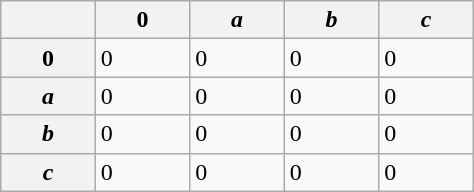<table class="wikitable" style="width: 25%">
<tr>
<th></th>
<th>0</th>
<th><em>a</em></th>
<th><em>b</em></th>
<th><em>c</em></th>
</tr>
<tr>
<th>0</th>
<td>0</td>
<td>0</td>
<td>0</td>
<td>0</td>
</tr>
<tr>
<th><em>a</em></th>
<td>0</td>
<td>0</td>
<td>0</td>
<td>0</td>
</tr>
<tr>
<th><em>b</em></th>
<td>0</td>
<td>0</td>
<td>0</td>
<td>0</td>
</tr>
<tr>
<th><em>c</em></th>
<td>0</td>
<td>0</td>
<td>0</td>
<td>0</td>
</tr>
</table>
